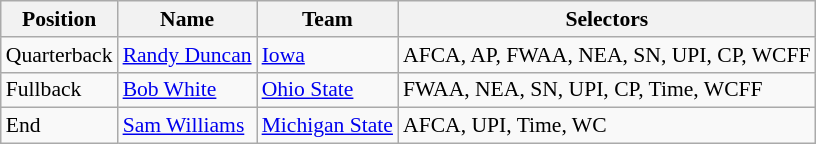<table class="wikitable" style="font-size: 90%">
<tr>
<th>Position</th>
<th>Name</th>
<th>Team</th>
<th>Selectors</th>
</tr>
<tr>
<td>Quarterback</td>
<td><a href='#'>Randy Duncan</a></td>
<td><a href='#'>Iowa</a></td>
<td>AFCA, AP, FWAA, NEA, SN, UPI, CP, WCFF</td>
</tr>
<tr>
<td>Fullback</td>
<td><a href='#'>Bob White</a></td>
<td><a href='#'>Ohio State</a></td>
<td>FWAA, NEA, SN, UPI, CP, Time, WCFF</td>
</tr>
<tr>
<td>End</td>
<td><a href='#'>Sam Williams</a></td>
<td><a href='#'>Michigan State</a></td>
<td>AFCA, UPI, Time, WC</td>
</tr>
</table>
